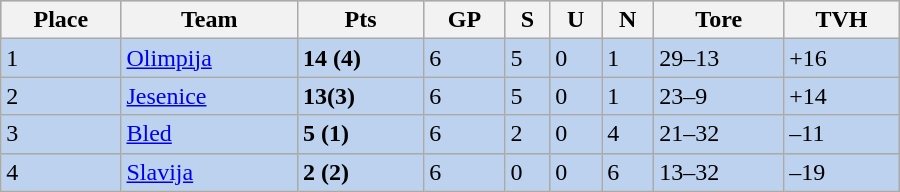<table class="wikitable" width="600px">
<tr style="background-color:#c0c0c0;">
<th>Place</th>
<th>Team</th>
<th>Pts</th>
<th>GP</th>
<th>S</th>
<th>U</th>
<th>N</th>
<th>Tore</th>
<th>TVH</th>
</tr>
<tr bgcolor="#BCD2EE">
<td>1</td>
<td><a href='#'>Olimpija</a></td>
<td><strong>14 (4)</strong></td>
<td>6</td>
<td>5</td>
<td>0</td>
<td>1</td>
<td>29–13</td>
<td>+16</td>
</tr>
<tr bgcolor="#BCD2EE">
<td>2</td>
<td><a href='#'>Jesenice</a></td>
<td><strong>13(3)</strong></td>
<td>6</td>
<td>5</td>
<td>0</td>
<td>1</td>
<td>23–9</td>
<td>+14</td>
</tr>
<tr bgcolor="#BCD2EE">
<td>3</td>
<td><a href='#'>Bled</a></td>
<td><strong>5 (1)</strong></td>
<td>6</td>
<td>2</td>
<td>0</td>
<td>4</td>
<td>21–32</td>
<td>–11</td>
</tr>
<tr bgcolor="#BCD2EE">
<td>4</td>
<td><a href='#'>Slavija</a></td>
<td><strong>2 (2)</strong></td>
<td>6</td>
<td>0</td>
<td>0</td>
<td>6</td>
<td>13–32</td>
<td>–19</td>
</tr>
</table>
